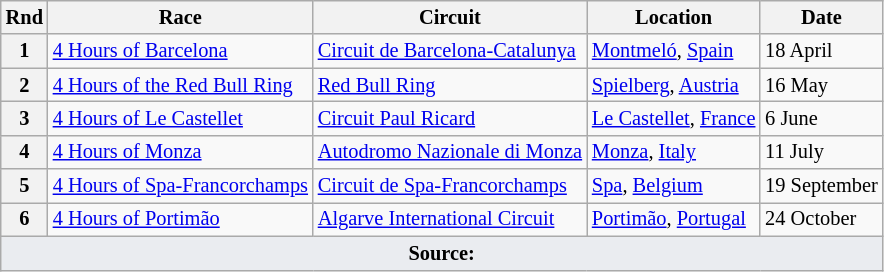<table class="wikitable" style="font-size: 85%;">
<tr>
<th>Rnd</th>
<th>Race</th>
<th>Circuit</th>
<th>Location</th>
<th>Date</th>
</tr>
<tr>
<th>1</th>
<td><a href='#'>4 Hours of Barcelona</a></td>
<td> <a href='#'>Circuit de Barcelona-Catalunya</a></td>
<td><a href='#'>Montmeló</a>, <a href='#'>Spain</a></td>
<td>18 April</td>
</tr>
<tr>
<th>2</th>
<td><a href='#'>4 Hours of the Red Bull Ring</a></td>
<td> <a href='#'>Red Bull Ring</a></td>
<td><a href='#'>Spielberg</a>, <a href='#'>Austria</a></td>
<td>16 May</td>
</tr>
<tr>
<th>3</th>
<td><a href='#'>4 Hours of Le Castellet</a></td>
<td> <a href='#'>Circuit Paul Ricard</a></td>
<td><a href='#'>Le Castellet</a>, <a href='#'>France</a></td>
<td>6 June</td>
</tr>
<tr>
<th>4</th>
<td><a href='#'>4 Hours of Monza</a></td>
<td> <a href='#'>Autodromo Nazionale di Monza</a></td>
<td><a href='#'>Monza</a>, <a href='#'>Italy</a></td>
<td>11 July</td>
</tr>
<tr>
<th>5</th>
<td><a href='#'>4 Hours of Spa-Francorchamps</a></td>
<td> <a href='#'>Circuit de Spa-Francorchamps</a></td>
<td><a href='#'>Spa</a>, <a href='#'>Belgium</a></td>
<td>19 September</td>
</tr>
<tr>
<th>6</th>
<td><a href='#'>4 Hours of Portimão</a></td>
<td> <a href='#'>Algarve International Circuit</a></td>
<td><a href='#'>Portimão</a>, <a href='#'>Portugal</a></td>
<td>24 October</td>
</tr>
<tr class="sortbottom">
<td colspan="5" style="background-color:#EAECF0;text-align:center"><strong>Source:</strong></td>
</tr>
</table>
